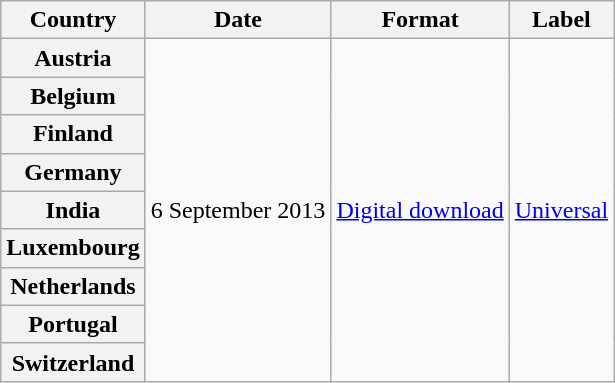<table class="wikitable plainrowheaders">
<tr>
<th scope="col">Country</th>
<th scope="col">Date</th>
<th scope="col">Format</th>
<th scope="col">Label</th>
</tr>
<tr>
<th scope="row">Austria</th>
<td rowspan="9">6 September 2013</td>
<td rowspan="9"><a href='#'>Digital download</a></td>
<td rowspan="9"><a href='#'>Universal</a></td>
</tr>
<tr>
<th scope="row">Belgium</th>
</tr>
<tr>
<th scope="row">Finland</th>
</tr>
<tr>
<th scope="row">Germany</th>
</tr>
<tr>
<th scope="row">India</th>
</tr>
<tr>
<th scope="row">Luxembourg</th>
</tr>
<tr>
<th scope="row">Netherlands</th>
</tr>
<tr>
<th scope="row">Portugal</th>
</tr>
<tr>
<th scope="row">Switzerland</th>
</tr>
</table>
